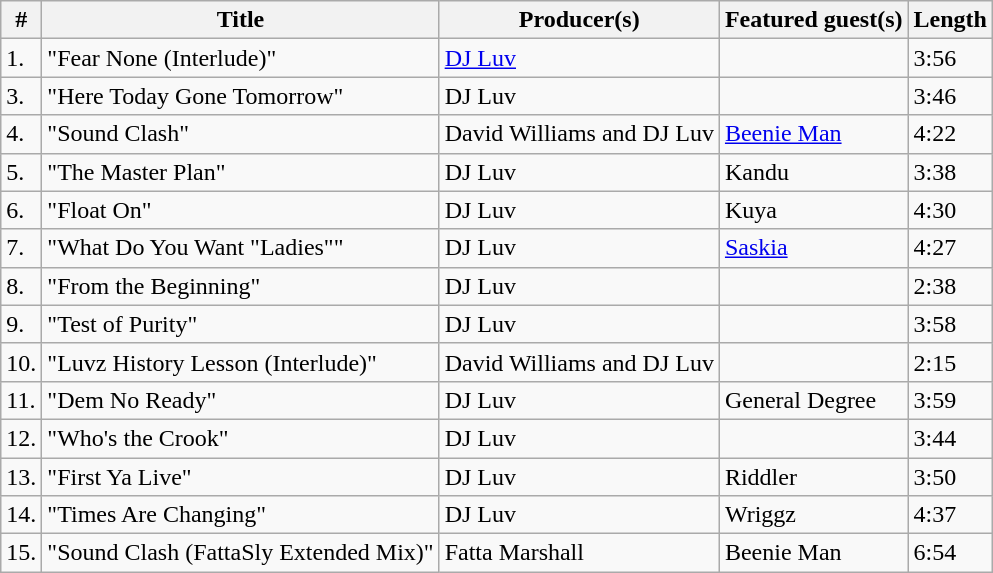<table class="wikitable">
<tr>
<th>#</th>
<th>Title</th>
<th>Producer(s)</th>
<th>Featured guest(s)</th>
<th>Length</th>
</tr>
<tr>
<td>1.</td>
<td>"Fear None (Interlude)"</td>
<td><a href='#'>DJ Luv</a></td>
<td></td>
<td>3:56</td>
</tr>
<tr>
<td>3.</td>
<td>"Here Today Gone Tomorrow"</td>
<td>DJ Luv</td>
<td></td>
<td>3:46</td>
</tr>
<tr>
<td>4.</td>
<td>"Sound Clash"</td>
<td>David Williams and DJ Luv</td>
<td><a href='#'>Beenie Man</a></td>
<td>4:22</td>
</tr>
<tr>
<td>5.</td>
<td>"The Master Plan"</td>
<td>DJ Luv</td>
<td>Kandu</td>
<td>3:38</td>
</tr>
<tr>
<td>6.</td>
<td>"Float On"</td>
<td>DJ Luv</td>
<td>Kuya</td>
<td>4:30</td>
</tr>
<tr>
<td>7.</td>
<td>"What Do You Want "Ladies""</td>
<td>DJ Luv</td>
<td><a href='#'>Saskia</a></td>
<td>4:27</td>
</tr>
<tr>
<td>8.</td>
<td>"From the Beginning"</td>
<td>DJ Luv</td>
<td></td>
<td>2:38</td>
</tr>
<tr>
<td>9.</td>
<td>"Test of Purity"</td>
<td>DJ Luv</td>
<td></td>
<td>3:58</td>
</tr>
<tr>
<td>10.</td>
<td>"Luvz History Lesson (Interlude)"</td>
<td>David Williams and DJ Luv</td>
<td></td>
<td>2:15</td>
</tr>
<tr>
<td>11.</td>
<td>"Dem No Ready"</td>
<td>DJ Luv</td>
<td>General Degree</td>
<td>3:59</td>
</tr>
<tr>
<td>12.</td>
<td>"Who's the Crook"</td>
<td>DJ Luv</td>
<td></td>
<td>3:44</td>
</tr>
<tr>
<td>13.</td>
<td>"First Ya Live"</td>
<td>DJ Luv</td>
<td>Riddler</td>
<td>3:50</td>
</tr>
<tr>
<td>14.</td>
<td>"Times Are Changing"</td>
<td>DJ Luv</td>
<td>Wriggz</td>
<td>4:37</td>
</tr>
<tr>
<td>15.</td>
<td>"Sound Clash (FattaSly Extended Mix)"</td>
<td>Fatta Marshall</td>
<td>Beenie Man</td>
<td>6:54</td>
</tr>
</table>
